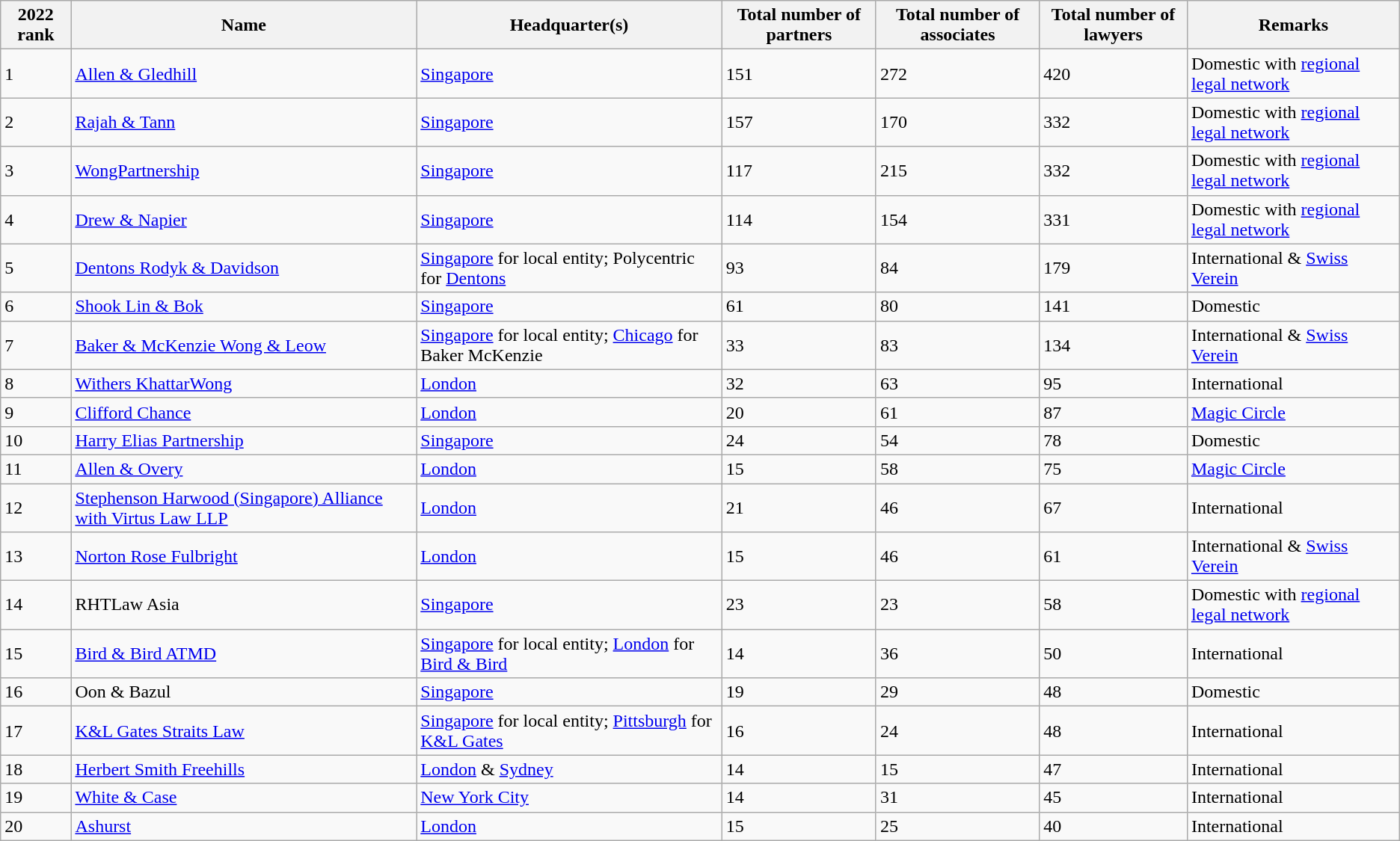<table class="wikitable sortable">
<tr>
<th>2022 rank</th>
<th>Name</th>
<th>Headquarter(s)</th>
<th>Total number of partners</th>
<th>Total number of associates</th>
<th>Total number of lawyers</th>
<th><strong>Remarks</strong></th>
</tr>
<tr>
<td>1</td>
<td><a href='#'>Allen & Gledhill</a></td>
<td><a href='#'>Singapore</a></td>
<td>151</td>
<td>272</td>
<td>420</td>
<td>Domestic with <a href='#'>regional legal network</a></td>
</tr>
<tr>
<td>2</td>
<td><a href='#'>Rajah & Tann</a></td>
<td><a href='#'>Singapore</a></td>
<td>157</td>
<td>170</td>
<td>332</td>
<td>Domestic with <a href='#'>regional legal network</a></td>
</tr>
<tr>
<td>3</td>
<td><a href='#'>WongPartnership</a></td>
<td><a href='#'>Singapore</a></td>
<td>117</td>
<td>215</td>
<td>332</td>
<td>Domestic with <a href='#'>regional legal network</a></td>
</tr>
<tr>
<td>4</td>
<td><a href='#'>Drew & Napier</a></td>
<td><a href='#'>Singapore</a></td>
<td>114</td>
<td>154</td>
<td>331</td>
<td>Domestic with <a href='#'>regional legal network</a></td>
</tr>
<tr>
<td>5</td>
<td><a href='#'>Dentons Rodyk & Davidson</a></td>
<td><a href='#'>Singapore</a> for local entity; Polycentric for <a href='#'>Dentons</a></td>
<td>93</td>
<td>84</td>
<td>179</td>
<td>International & <a href='#'>Swiss Verein</a></td>
</tr>
<tr>
<td>6</td>
<td><a href='#'>Shook Lin & Bok</a></td>
<td><a href='#'>Singapore</a></td>
<td>61</td>
<td>80</td>
<td>141</td>
<td>Domestic</td>
</tr>
<tr>
<td>7</td>
<td><a href='#'>Baker & McKenzie Wong & Leow</a></td>
<td><a href='#'>Singapore</a> for local entity; <a href='#'>Chicago</a> for Baker McKenzie</td>
<td>33</td>
<td>83</td>
<td>134</td>
<td>International & <a href='#'>Swiss Verein</a></td>
</tr>
<tr>
<td>8</td>
<td><a href='#'>Withers KhattarWong</a></td>
<td><a href='#'>London</a></td>
<td>32</td>
<td>63</td>
<td>95</td>
<td>International</td>
</tr>
<tr>
<td>9</td>
<td><a href='#'>Clifford Chance</a></td>
<td><a href='#'>London</a></td>
<td>20</td>
<td>61</td>
<td>87</td>
<td><a href='#'>Magic Circle</a></td>
</tr>
<tr>
<td>10</td>
<td><a href='#'>Harry Elias Partnership</a></td>
<td><a href='#'>Singapore</a></td>
<td>24</td>
<td>54</td>
<td>78</td>
<td>Domestic</td>
</tr>
<tr>
<td>11</td>
<td><a href='#'>Allen & Overy</a></td>
<td><a href='#'>London</a></td>
<td>15</td>
<td>58</td>
<td>75</td>
<td><a href='#'>Magic Circle</a></td>
</tr>
<tr>
<td>12</td>
<td><a href='#'>Stephenson Harwood (Singapore) Alliance with Virtus Law LLP</a></td>
<td><a href='#'>London</a></td>
<td>21</td>
<td>46</td>
<td>67</td>
<td>International</td>
</tr>
<tr>
<td>13</td>
<td><a href='#'>Norton Rose Fulbright</a></td>
<td><a href='#'>London</a></td>
<td>15</td>
<td>46</td>
<td>61</td>
<td>International & <a href='#'>Swiss Verein</a></td>
</tr>
<tr>
<td>14</td>
<td>RHTLaw Asia</td>
<td><a href='#'>Singapore</a></td>
<td>23</td>
<td>23</td>
<td>58</td>
<td>Domestic with <a href='#'>regional legal network</a></td>
</tr>
<tr>
<td>15</td>
<td><a href='#'>Bird & Bird ATMD</a></td>
<td><a href='#'>Singapore</a> for local entity; <a href='#'>London</a> for <a href='#'>Bird & Bird</a></td>
<td>14</td>
<td>36</td>
<td>50</td>
<td>International</td>
</tr>
<tr>
<td>16</td>
<td>Oon & Bazul</td>
<td><a href='#'>Singapore</a></td>
<td>19</td>
<td>29</td>
<td>48</td>
<td>Domestic</td>
</tr>
<tr>
<td>17</td>
<td><a href='#'>K&L Gates Straits Law</a></td>
<td><a href='#'>Singapore</a> for local entity; <a href='#'>Pittsburgh</a> for <a href='#'>K&L Gates</a></td>
<td>16</td>
<td>24</td>
<td>48</td>
<td>International</td>
</tr>
<tr>
<td>18</td>
<td><a href='#'>Herbert Smith Freehills</a></td>
<td><a href='#'>London</a> & <a href='#'>Sydney</a></td>
<td>14</td>
<td>15</td>
<td>47</td>
<td>International</td>
</tr>
<tr>
<td>19</td>
<td><a href='#'>White & Case</a></td>
<td><a href='#'>New York City</a></td>
<td>14</td>
<td>31</td>
<td>45</td>
<td>International</td>
</tr>
<tr>
<td>20</td>
<td><a href='#'>Ashurst</a></td>
<td><a href='#'>London</a></td>
<td>15</td>
<td>25</td>
<td>40</td>
<td>International</td>
</tr>
</table>
